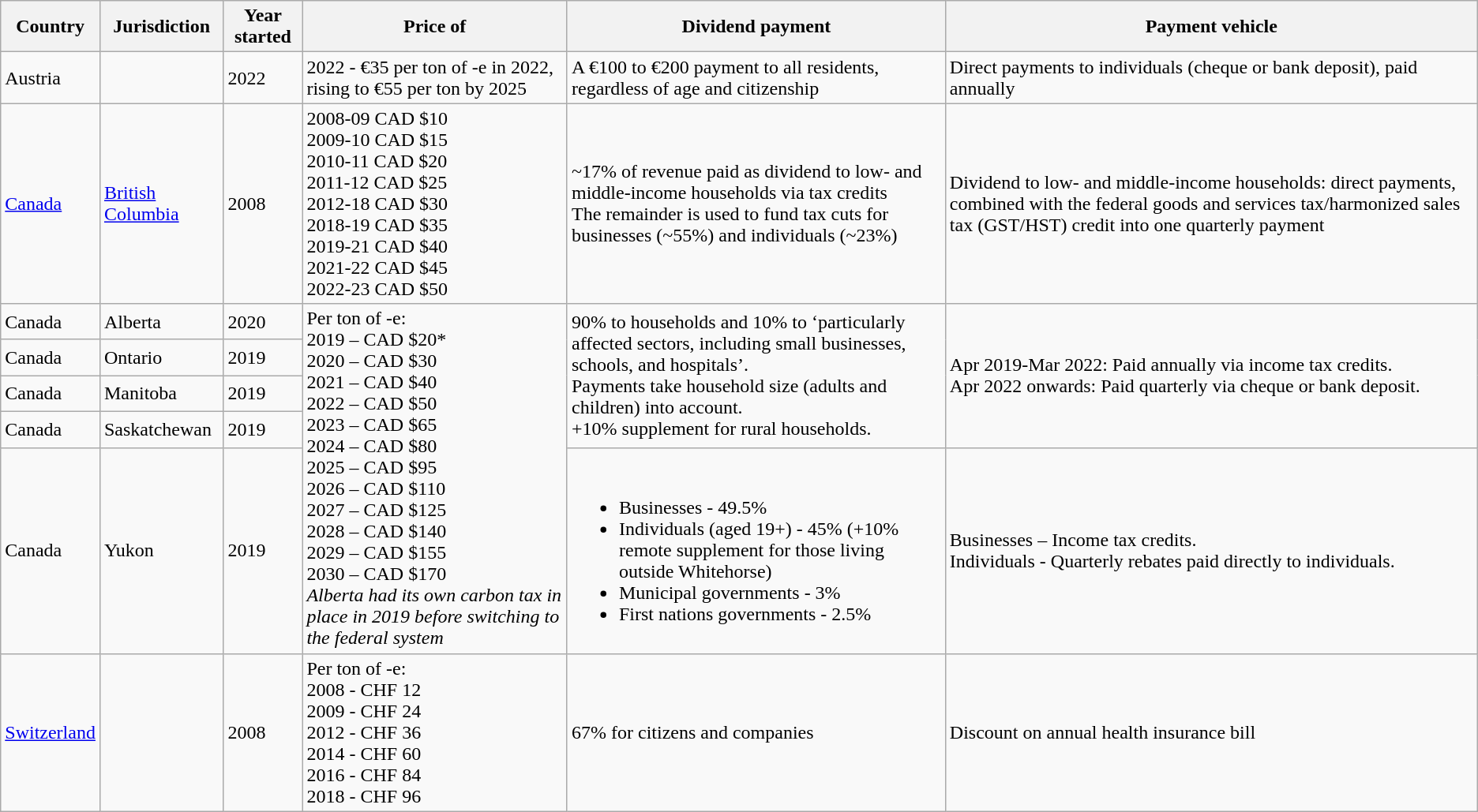<table class="wikitable">
<tr>
<th>Country</th>
<th>Jurisdiction</th>
<th>Year started</th>
<th>Price of </th>
<th>Dividend payment</th>
<th>Payment vehicle</th>
</tr>
<tr>
<td>Austria</td>
<td></td>
<td>2022</td>
<td>2022 - €35 per ton of -e in  2022, rising to €55 per ton by 2025</td>
<td>A €100 to €200 payment to all residents, regardless of age and citizenship</td>
<td>Direct payments to individuals  (cheque or bank deposit), paid annually</td>
</tr>
<tr>
<td><a href='#'>Canada</a></td>
<td><a href='#'>British Columbia</a></td>
<td>2008</td>
<td>2008-09 CAD $10<br>2009-10 CAD $15<br>2010-11 CAD $20<br>2011-12 CAD $25<br>2012-18 CAD $30<br>2018-19 CAD $35<br>2019-21 CAD $40<br>2021-22 CAD $45<br>2022-23 CAD $50</td>
<td>~17% of revenue paid as dividend to low- and middle-income households via tax credits<br>The remainder is used to fund tax cuts for businesses (~55%) and individuals (~23%)</td>
<td>Dividend to low- and middle-income households: direct payments, combined with the federal goods and services tax/harmonized sales tax (GST/HST) credit into one quarterly payment</td>
</tr>
<tr>
<td>Canada</td>
<td>Alberta</td>
<td>2020</td>
<td rowspan="5">Per ton of -e:<br>2019 – CAD $20*<br>2020 – CAD $30<br>2021 – CAD $40<br>2022 – CAD $50<br>2023 – CAD $65<br>2024 – CAD $80<br>2025 – CAD $95<br>2026 – CAD $110<br>2027 – CAD $125<br>2028 – CAD $140<br>2029 – CAD $155<br>2030 – CAD $170<br><em>Alberta had  its own carbon tax in place in 2019 before switching to the federal system</em></td>
<td rowspan="4">90% to households and 10% to ‘particularly  affected sectors, including small businesses, schools, and hospitals’.<br>Payments take household size  (adults and children) into account.<br>+10% supplement for rural  households.</td>
<td rowspan="4">Apr 2019-Mar 2022: Paid annually  via income tax credits.<br>Apr 2022 onwards: Paid quarterly  via cheque or bank deposit.</td>
</tr>
<tr>
<td>Canada</td>
<td>Ontario</td>
<td>2019</td>
</tr>
<tr>
<td>Canada</td>
<td>Manitoba</td>
<td>2019</td>
</tr>
<tr>
<td>Canada</td>
<td>Saskatchewan</td>
<td>2019</td>
</tr>
<tr>
<td>Canada</td>
<td>Yukon</td>
<td>2019</td>
<td><br><ul><li>Businesses - 49.5%</li><li>Individuals (aged 19+) - 45% (+10% remote  supplement for those living outside Whitehorse)</li><li>Municipal governments - 3%</li><li>First nations governments - 2.5%</li></ul></td>
<td>Businesses – Income tax credits.<br>Individuals - Quarterly rebates  paid directly to individuals.</td>
</tr>
<tr>
<td><a href='#'>Switzerland</a></td>
<td></td>
<td>2008</td>
<td>Per ton of -e:<br>2008 - CHF 12<br>2009 - CHF 24<br>2012 - CHF 36<br>2014 - CHF 60<br>2016 - CHF 84<br>2018 - CHF 96</td>
<td>67% for citizens and companies</td>
<td>Discount on annual health insurance bill</td>
</tr>
</table>
